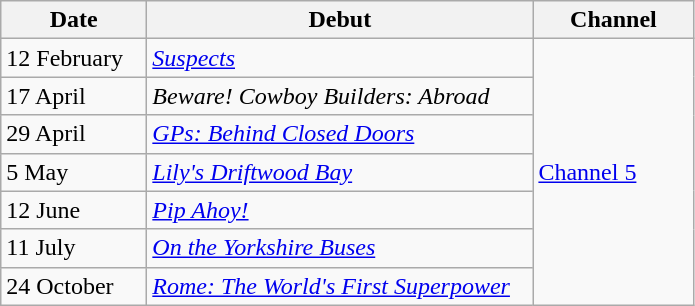<table class="wikitable">
<tr>
<th width=90>Date</th>
<th width=250>Debut</th>
<th width=100>Channel</th>
</tr>
<tr>
<td>12 February</td>
<td><em><a href='#'>Suspects</a></em></td>
<td rowspan=7><a href='#'>Channel 5</a></td>
</tr>
<tr>
<td>17 April</td>
<td><em>Beware! Cowboy Builders: Abroad</em></td>
</tr>
<tr>
<td>29 April</td>
<td><em><a href='#'>GPs: Behind Closed Doors</a></em></td>
</tr>
<tr>
<td>5 May</td>
<td><em><a href='#'>Lily's Driftwood Bay</a></em></td>
</tr>
<tr>
<td>12 June</td>
<td><em><a href='#'>Pip Ahoy!</a></em></td>
</tr>
<tr>
<td>11 July</td>
<td><em><a href='#'>On the Yorkshire Buses</a></em></td>
</tr>
<tr>
<td>24 October</td>
<td><em><a href='#'>Rome: The World's First Superpower</a></em></td>
</tr>
</table>
